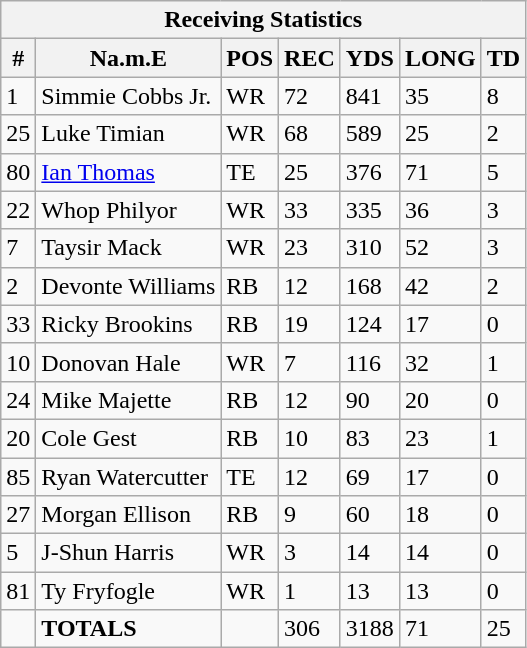<table class="wikitable sortable collapsible collapsed">
<tr>
<th colspan="7">Receiving Statistics</th>
</tr>
<tr>
<th>#</th>
<th>Na.m.E</th>
<th>POS</th>
<th>REC</th>
<th>YDS</th>
<th>LONG</th>
<th>TD</th>
</tr>
<tr>
<td>1</td>
<td>Simmie Cobbs Jr.</td>
<td>WR</td>
<td>72</td>
<td>841</td>
<td>35</td>
<td>8</td>
</tr>
<tr>
<td>25</td>
<td>Luke Timian</td>
<td>WR</td>
<td>68</td>
<td>589</td>
<td>25</td>
<td>2</td>
</tr>
<tr>
<td>80</td>
<td><a href='#'>Ian Thomas</a></td>
<td>TE</td>
<td>25</td>
<td>376</td>
<td>71</td>
<td>5</td>
</tr>
<tr>
<td>22</td>
<td>Whop Philyor</td>
<td>WR</td>
<td>33</td>
<td>335</td>
<td>36</td>
<td>3</td>
</tr>
<tr>
<td>7</td>
<td>Taysir Mack</td>
<td>WR</td>
<td>23</td>
<td>310</td>
<td>52</td>
<td>3</td>
</tr>
<tr>
<td>2</td>
<td>Devonte Williams</td>
<td>RB</td>
<td>12</td>
<td>168</td>
<td>42</td>
<td>2</td>
</tr>
<tr>
<td>33</td>
<td>Ricky Brookins</td>
<td>RB</td>
<td>19</td>
<td>124</td>
<td>17</td>
<td>0</td>
</tr>
<tr>
<td>10</td>
<td>Donovan Hale</td>
<td>WR</td>
<td>7</td>
<td>116</td>
<td>32</td>
<td>1</td>
</tr>
<tr>
<td>24</td>
<td>Mike Majette</td>
<td>RB</td>
<td>12</td>
<td>90</td>
<td>20</td>
<td>0</td>
</tr>
<tr>
<td>20</td>
<td>Cole Gest</td>
<td>RB</td>
<td>10</td>
<td>83</td>
<td>23</td>
<td>1</td>
</tr>
<tr>
<td>85</td>
<td>Ryan Watercutter</td>
<td>TE</td>
<td>12</td>
<td>69</td>
<td>17</td>
<td>0</td>
</tr>
<tr>
<td>27</td>
<td>Morgan Ellison</td>
<td>RB</td>
<td>9</td>
<td>60</td>
<td>18</td>
<td>0</td>
</tr>
<tr>
<td>5</td>
<td>J-Shun Harris</td>
<td>WR</td>
<td>3</td>
<td>14</td>
<td>14</td>
<td>0</td>
</tr>
<tr>
<td>81</td>
<td>Ty Fryfogle</td>
<td>WR</td>
<td>1</td>
<td>13</td>
<td>13</td>
<td>0</td>
</tr>
<tr>
<td></td>
<td><strong>TOTALS</strong></td>
<td></td>
<td>306</td>
<td>3188</td>
<td>71</td>
<td>25</td>
</tr>
</table>
